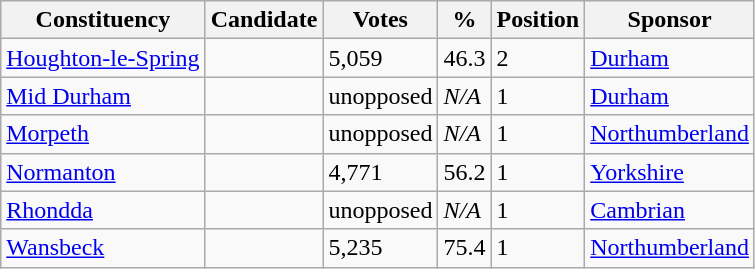<table class="wikitable sortable">
<tr>
<th>Constituency</th>
<th>Candidate</th>
<th>Votes</th>
<th>%</th>
<th>Position</th>
<th>Sponsor</th>
</tr>
<tr>
<td><a href='#'>Houghton-le-Spring</a></td>
<td></td>
<td>5,059</td>
<td>46.3</td>
<td>2</td>
<td><a href='#'>Durham</a></td>
</tr>
<tr>
<td><a href='#'>Mid Durham</a></td>
<td></td>
<td>unopposed</td>
<td><em>N/A</em></td>
<td>1</td>
<td><a href='#'>Durham</a></td>
</tr>
<tr>
<td><a href='#'>Morpeth</a></td>
<td></td>
<td>unopposed</td>
<td><em>N/A</em></td>
<td>1</td>
<td><a href='#'>Northumberland</a></td>
</tr>
<tr>
<td><a href='#'>Normanton</a></td>
<td></td>
<td>4,771</td>
<td>56.2</td>
<td>1</td>
<td><a href='#'>Yorkshire</a></td>
</tr>
<tr>
<td><a href='#'>Rhondda</a></td>
<td></td>
<td>unopposed</td>
<td><em>N/A</em></td>
<td>1</td>
<td><a href='#'>Cambrian</a></td>
</tr>
<tr>
<td><a href='#'>Wansbeck</a></td>
<td></td>
<td>5,235</td>
<td>75.4</td>
<td>1</td>
<td><a href='#'>Northumberland</a></td>
</tr>
</table>
